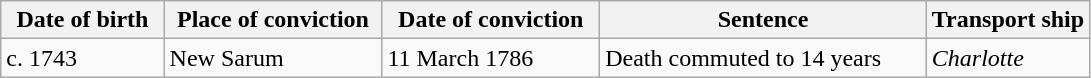<table class="wikitable sortable plainrowheaders" style="width=1024px;">
<tr>
<th style="width: 15%;">Date of birth</th>
<th style="width: 20%;">Place of conviction</th>
<th style="width: 20%;">Date of conviction</th>
<th style="width: 30%;">Sentence</th>
<th style="width: 15%;">Transport ship</th>
</tr>
<tr>
<td>c. 1743</td>
<td>New Sarum</td>
<td>11 March 1786</td>
<td>Death commuted to 14 years</td>
<td><em>Charlotte</em></td>
</tr>
</table>
